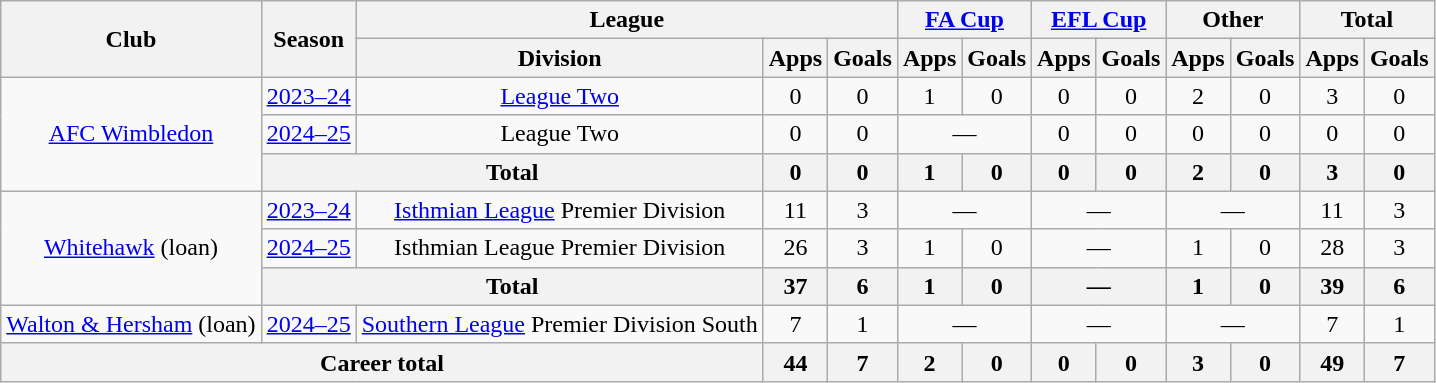<table class="wikitable" style="text-align:center">
<tr>
<th rowspan="2">Club</th>
<th rowspan="2">Season</th>
<th colspan="3">League</th>
<th colspan="2"><a href='#'>FA Cup</a></th>
<th colspan="2"><a href='#'>EFL Cup</a></th>
<th colspan="2">Other</th>
<th colspan="2">Total</th>
</tr>
<tr>
<th>Division</th>
<th>Apps</th>
<th>Goals</th>
<th>Apps</th>
<th>Goals</th>
<th>Apps</th>
<th>Goals</th>
<th>Apps</th>
<th>Goals</th>
<th>Apps</th>
<th>Goals</th>
</tr>
<tr>
<td rowspan="3"><a href='#'>AFC Wimbledon</a></td>
<td><a href='#'>2023–24</a></td>
<td><a href='#'>League Two</a></td>
<td>0</td>
<td>0</td>
<td>1</td>
<td>0</td>
<td>0</td>
<td>0</td>
<td>2</td>
<td>0</td>
<td>3</td>
<td>0</td>
</tr>
<tr>
<td><a href='#'>2024–25</a></td>
<td>League Two</td>
<td>0</td>
<td>0</td>
<td colspan="2">—</td>
<td>0</td>
<td>0</td>
<td>0</td>
<td>0</td>
<td>0</td>
<td>0</td>
</tr>
<tr>
<th colspan=2>Total</th>
<th>0</th>
<th>0</th>
<th>1</th>
<th>0</th>
<th>0</th>
<th>0</th>
<th>2</th>
<th>0</th>
<th>3</th>
<th>0</th>
</tr>
<tr>
<td rowspan="3"><a href='#'>Whitehawk</a> (loan)</td>
<td><a href='#'>2023–24</a></td>
<td><a href='#'>Isthmian League</a> Premier Division</td>
<td>11</td>
<td>3</td>
<td colspan="2">—</td>
<td colspan="2">—</td>
<td colspan="2">—</td>
<td>11</td>
<td>3</td>
</tr>
<tr>
<td><a href='#'>2024–25</a></td>
<td>Isthmian League Premier Division</td>
<td>26</td>
<td>3</td>
<td>1</td>
<td>0</td>
<td colspan="2">—</td>
<td>1</td>
<td>0</td>
<td>28</td>
<td>3</td>
</tr>
<tr>
<th colspan=2>Total</th>
<th>37</th>
<th>6</th>
<th>1</th>
<th>0</th>
<th colspan="2">—</th>
<th>1</th>
<th>0</th>
<th>39</th>
<th>6</th>
</tr>
<tr>
<td><a href='#'>Walton & Hersham</a> (loan)</td>
<td><a href='#'>2024–25</a></td>
<td><a href='#'>Southern League</a> Premier Division South</td>
<td>7</td>
<td>1</td>
<td colspan="2">—</td>
<td colspan="2">—</td>
<td colspan="2">—</td>
<td>7</td>
<td>1</td>
</tr>
<tr>
<th colspan=3>Career total</th>
<th>44</th>
<th>7</th>
<th>2</th>
<th>0</th>
<th>0</th>
<th>0</th>
<th>3</th>
<th>0</th>
<th>49</th>
<th>7</th>
</tr>
</table>
